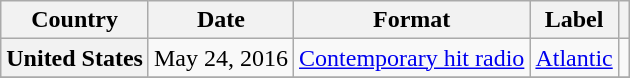<table class="wikitable plainrowheaders">
<tr>
<th scope="col">Country</th>
<th scope="col">Date</th>
<th scope="col">Format</th>
<th scope="col">Label</th>
<th scope="col"></th>
</tr>
<tr>
<th scope="row">United States</th>
<td>May 24, 2016</td>
<td><a href='#'>Contemporary hit radio</a></td>
<td><a href='#'>Atlantic</a></td>
<td></td>
</tr>
<tr>
</tr>
</table>
